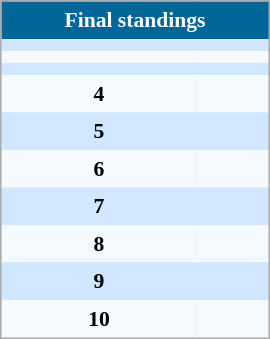<table align=center cellpadding="4" cellspacing="0" style="background: #D0E7FF; border: 1px #aaa solid; border-collapse: collapse; font-size: 90%;" width=180>
<tr align=center bgcolor=#006699 style="color:white;">
<th width=100% colspan=2>Final standings</th>
</tr>
<tr align=center bgcolor=#D0E7FF>
<td></td>
<td align=left></td>
</tr>
<tr align=center bgcolor=#F5FAFF>
<td></td>
<td align=left></td>
</tr>
<tr align=center bgcolor=#D0E7FF>
<td></td>
<td align=left></td>
</tr>
<tr align=center bgcolor=#F5FAFF>
<td><strong>4</strong></td>
<td align=left></td>
</tr>
<tr align=center bgcolor=#D0E7FF>
<td><strong>5</strong></td>
<td align=left></td>
</tr>
<tr align=center bgcolor=#F5FAFF>
<td><strong>6</strong></td>
<td align=left></td>
</tr>
<tr align=center bgcolor=#D0E7FF>
<td><strong>7</strong></td>
<td align=left></td>
</tr>
<tr align=center bgcolor=#F5FAFF>
<td><strong>8</strong></td>
<td align=left></td>
</tr>
<tr align=center bgcolor=#D0E7FF>
<td><strong>9</strong></td>
<td align=left></td>
</tr>
<tr align=center bgcolor=#F5FAFF>
<td><strong>10</strong></td>
<td align=left></td>
</tr>
</table>
